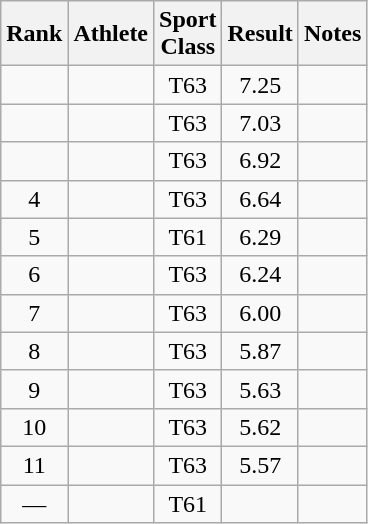<table class="wikitable">
<tr>
<th>Rank</th>
<th>Athlete</th>
<th>Sport<br> Class</th>
<th>Result</th>
<th>Notes</th>
</tr>
<tr align=center>
<td></td>
<td align=left></td>
<td>T63</td>
<td>7.25</td>
<td></td>
</tr>
<tr align=center>
<td></td>
<td align=left></td>
<td>T63</td>
<td>7.03</td>
<td></td>
</tr>
<tr align=center>
<td></td>
<td align=left></td>
<td>T63</td>
<td>6.92</td>
<td></td>
</tr>
<tr align=center>
<td>4</td>
<td align=left></td>
<td>T63</td>
<td>6.64</td>
<td></td>
</tr>
<tr align=center>
<td>5</td>
<td align=left></td>
<td>T61</td>
<td>6.29</td>
<td></td>
</tr>
<tr align=center>
<td>6</td>
<td align=left></td>
<td>T63</td>
<td>6.24</td>
<td></td>
</tr>
<tr align=center>
<td>7</td>
<td align=left></td>
<td>T63</td>
<td>6.00</td>
<td></td>
</tr>
<tr align=center>
<td>8</td>
<td align=left></td>
<td>T63</td>
<td>5.87</td>
<td></td>
</tr>
<tr align=center>
<td>9</td>
<td align=left></td>
<td>T63</td>
<td>5.63</td>
<td></td>
</tr>
<tr align=center>
<td>10</td>
<td align=left></td>
<td>T63</td>
<td>5.62</td>
<td></td>
</tr>
<tr align=center>
<td>11</td>
<td align=left></td>
<td>T63</td>
<td>5.57</td>
<td></td>
</tr>
<tr align=center>
<td>—</td>
<td align=left></td>
<td>T61</td>
<td></td>
<td></td>
</tr>
</table>
